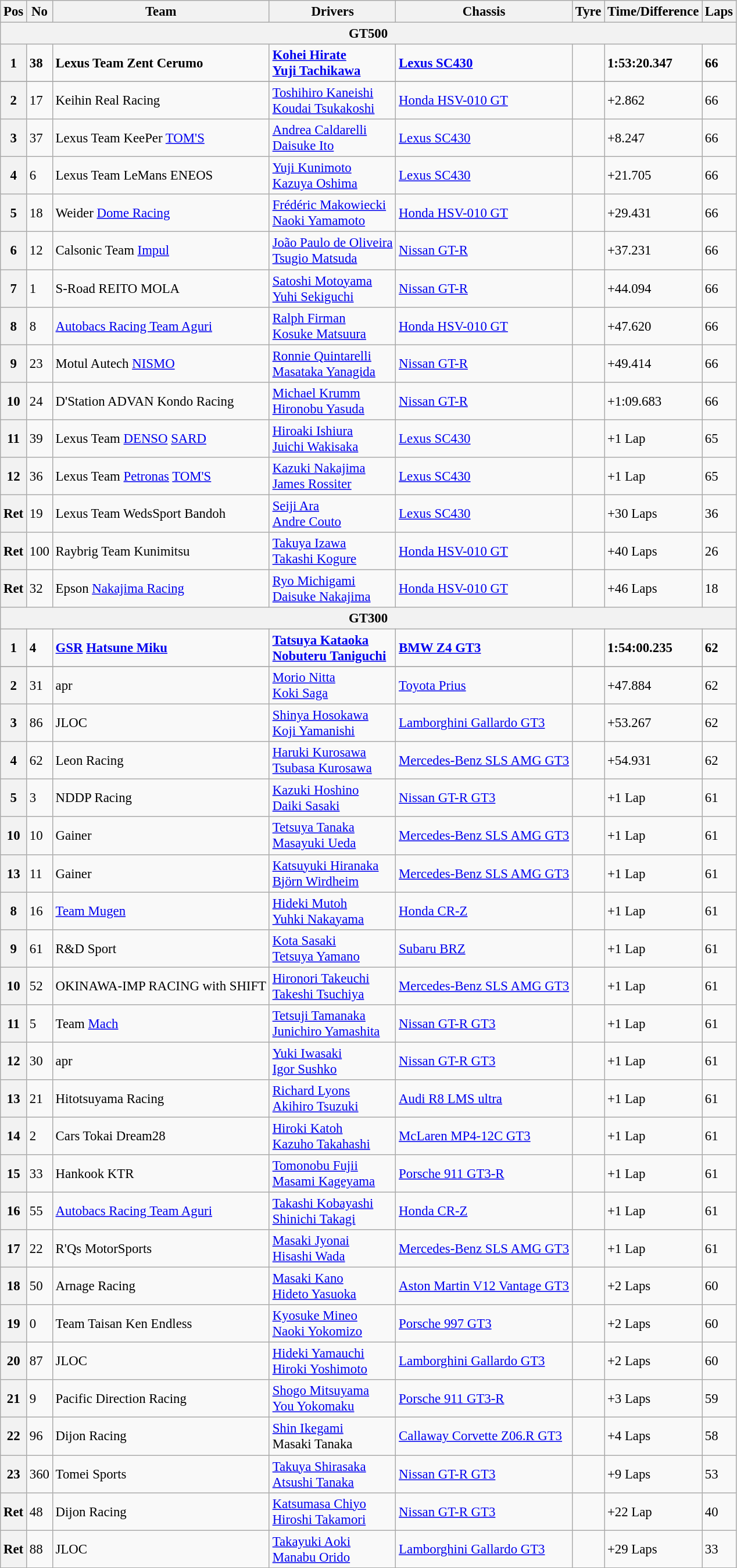<table class="wikitable" style="font-size: 95%;">
<tr>
<th>Pos</th>
<th>No</th>
<th>Team</th>
<th>Drivers</th>
<th>Chassis</th>
<th>Tyre</th>
<th>Time/Difference</th>
<th>Laps</th>
</tr>
<tr>
<th colspan=8><strong>GT500</strong></th>
</tr>
<tr style="font-weight:bold">
<th>1</th>
<td>38</td>
<td>Lexus Team Zent Cerumo</td>
<td> <a href='#'>Kohei Hirate</a><br> <a href='#'>Yuji Tachikawa</a></td>
<td><a href='#'>Lexus SC430</a></td>
<td></td>
<td>1:53:20.347</td>
<td>66</td>
</tr>
<tr style="font-weight:bold">
</tr>
<tr>
<th>2</th>
<td>17</td>
<td>Keihin Real Racing</td>
<td> <a href='#'>Toshihiro Kaneishi</a><br> <a href='#'>Koudai Tsukakoshi</a></td>
<td><a href='#'>Honda HSV-010 GT</a></td>
<td></td>
<td>+2.862</td>
<td>66</td>
</tr>
<tr>
<th>3</th>
<td>37</td>
<td>Lexus Team KeePer <a href='#'>TOM'S</a></td>
<td> <a href='#'>Andrea Caldarelli</a><br> <a href='#'>Daisuke Ito</a></td>
<td><a href='#'>Lexus SC430</a></td>
<td></td>
<td>+8.247</td>
<td>66</td>
</tr>
<tr>
<th>4</th>
<td>6</td>
<td>Lexus Team LeMans ENEOS</td>
<td> <a href='#'>Yuji Kunimoto</a><br> <a href='#'>Kazuya Oshima</a></td>
<td><a href='#'>Lexus SC430</a></td>
<td></td>
<td>+21.705</td>
<td>66</td>
</tr>
<tr>
<th>5</th>
<td>18</td>
<td>Weider <a href='#'>Dome Racing</a></td>
<td> <a href='#'>Frédéric Makowiecki</a><br> <a href='#'>Naoki Yamamoto</a></td>
<td><a href='#'>Honda HSV-010 GT</a></td>
<td></td>
<td>+29.431</td>
<td>66</td>
</tr>
<tr>
<th>6</th>
<td>12</td>
<td>Calsonic Team <a href='#'>Impul</a></td>
<td> <a href='#'>João Paulo de Oliveira</a><br> <a href='#'>Tsugio Matsuda</a></td>
<td><a href='#'>Nissan GT-R</a></td>
<td></td>
<td>+37.231</td>
<td>66</td>
</tr>
<tr>
<th>7</th>
<td>1</td>
<td>S-Road REITO MOLA</td>
<td> <a href='#'>Satoshi Motoyama</a><br> <a href='#'>Yuhi Sekiguchi</a></td>
<td><a href='#'>Nissan GT-R</a></td>
<td></td>
<td>+44.094</td>
<td>66</td>
</tr>
<tr>
<th>8</th>
<td>8</td>
<td><a href='#'>Autobacs Racing Team Aguri</a></td>
<td> <a href='#'>Ralph Firman</a><br> <a href='#'>Kosuke Matsuura</a></td>
<td><a href='#'>Honda HSV-010 GT</a></td>
<td></td>
<td>+47.620</td>
<td>66</td>
</tr>
<tr>
<th>9</th>
<td>23</td>
<td>Motul Autech <a href='#'>NISMO</a></td>
<td> <a href='#'>Ronnie Quintarelli</a><br> <a href='#'>Masataka Yanagida</a></td>
<td><a href='#'>Nissan GT-R</a></td>
<td></td>
<td>+49.414</td>
<td>66</td>
</tr>
<tr>
<th>10</th>
<td>24</td>
<td>D'Station ADVAN Kondo Racing</td>
<td> <a href='#'>Michael Krumm</a><br> <a href='#'>Hironobu Yasuda</a></td>
<td><a href='#'>Nissan GT-R</a></td>
<td></td>
<td>+1:09.683</td>
<td>66</td>
</tr>
<tr>
<th>11</th>
<td>39</td>
<td>Lexus Team <a href='#'>DENSO</a> <a href='#'>SARD</a></td>
<td> <a href='#'>Hiroaki Ishiura</a><br> <a href='#'>Juichi Wakisaka</a></td>
<td><a href='#'>Lexus SC430</a></td>
<td></td>
<td>+1 Lap</td>
<td>65</td>
</tr>
<tr>
<th>12</th>
<td>36</td>
<td>Lexus Team <a href='#'>Petronas</a> <a href='#'>TOM'S</a></td>
<td> <a href='#'>Kazuki Nakajima</a><br> <a href='#'>James Rossiter</a></td>
<td><a href='#'>Lexus SC430</a></td>
<td></td>
<td>+1 Lap</td>
<td>65</td>
</tr>
<tr>
<th>Ret</th>
<td>19</td>
<td>Lexus Team WedsSport Bandoh</td>
<td> <a href='#'>Seiji Ara</a><br> <a href='#'>Andre Couto</a></td>
<td><a href='#'>Lexus SC430</a></td>
<td></td>
<td>+30 Laps</td>
<td>36</td>
</tr>
<tr>
<th>Ret</th>
<td>100</td>
<td>Raybrig Team Kunimitsu</td>
<td> <a href='#'>Takuya Izawa</a><br> <a href='#'>Takashi Kogure</a></td>
<td><a href='#'>Honda HSV-010 GT</a></td>
<td></td>
<td>+40 Laps</td>
<td>26</td>
</tr>
<tr>
<th>Ret</th>
<td>32</td>
<td>Epson <a href='#'>Nakajima Racing</a></td>
<td> <a href='#'>Ryo Michigami</a><br> <a href='#'>Daisuke Nakajima</a></td>
<td><a href='#'>Honda HSV-010 GT</a></td>
<td></td>
<td>+46 Laps</td>
<td>18</td>
</tr>
<tr>
<th colspan=8><strong>GT300</strong></th>
</tr>
<tr style="font-weight:bold">
<th>1</th>
<td>4</td>
<td><a href='#'>GSR</a> <a href='#'>Hatsune Miku</a></td>
<td> <a href='#'>Tatsuya Kataoka</a><br> <a href='#'>Nobuteru Taniguchi</a></td>
<td><a href='#'>BMW Z4 GT3</a></td>
<td></td>
<td>1:54:00.235</td>
<td>62</td>
</tr>
<tr style="font-weight:bold">
</tr>
<tr>
<th>2</th>
<td>31</td>
<td>apr</td>
<td> <a href='#'>Morio Nitta</a><br> <a href='#'>Koki Saga</a></td>
<td><a href='#'>Toyota Prius</a></td>
<td></td>
<td>+47.884</td>
<td>62</td>
</tr>
<tr>
<th>3</th>
<td>86</td>
<td>JLOC</td>
<td> <a href='#'>Shinya Hosokawa</a><br> <a href='#'>Koji Yamanishi</a></td>
<td><a href='#'>Lamborghini Gallardo GT3</a></td>
<td></td>
<td>+53.267</td>
<td>62</td>
</tr>
<tr>
<th>4</th>
<td>62</td>
<td>Leon Racing</td>
<td> <a href='#'>Haruki Kurosawa</a><br> <a href='#'>Tsubasa Kurosawa</a></td>
<td><a href='#'>Mercedes-Benz SLS AMG GT3</a></td>
<td></td>
<td>+54.931</td>
<td>62</td>
</tr>
<tr>
<th>5</th>
<td>3</td>
<td>NDDP Racing</td>
<td> <a href='#'>Kazuki Hoshino</a><br> <a href='#'>Daiki Sasaki</a></td>
<td><a href='#'>Nissan GT-R GT3</a></td>
<td></td>
<td>+1 Lap</td>
<td>61</td>
</tr>
<tr>
<th>10</th>
<td>10</td>
<td>Gainer</td>
<td> <a href='#'>Tetsuya Tanaka</a><br> <a href='#'>Masayuki Ueda</a></td>
<td><a href='#'>Mercedes-Benz SLS AMG GT3</a></td>
<td></td>
<td>+1 Lap</td>
<td>61</td>
</tr>
<tr>
<th>13</th>
<td>11</td>
<td>Gainer</td>
<td> <a href='#'>Katsuyuki Hiranaka</a><br> <a href='#'>Björn Wirdheim</a></td>
<td><a href='#'>Mercedes-Benz SLS AMG GT3</a></td>
<td></td>
<td>+1 Lap</td>
<td>61</td>
</tr>
<tr>
<th>8</th>
<td>16</td>
<td><a href='#'>Team Mugen</a></td>
<td> <a href='#'>Hideki Mutoh</a><br> <a href='#'>Yuhki Nakayama</a></td>
<td><a href='#'>Honda CR-Z</a></td>
<td></td>
<td>+1 Lap</td>
<td>61</td>
</tr>
<tr>
<th>9</th>
<td>61</td>
<td>R&D Sport</td>
<td> <a href='#'>Kota Sasaki</a><br> <a href='#'>Tetsuya Yamano</a></td>
<td><a href='#'>Subaru BRZ</a></td>
<td></td>
<td>+1 Lap</td>
<td>61</td>
</tr>
<tr>
<th>10</th>
<td>52</td>
<td>OKINAWA-IMP RACING with SHIFT</td>
<td> <a href='#'>Hironori Takeuchi</a><br> <a href='#'>Takeshi Tsuchiya</a></td>
<td><a href='#'>Mercedes-Benz SLS AMG GT3</a></td>
<td></td>
<td>+1 Lap</td>
<td>61</td>
</tr>
<tr>
<th>11</th>
<td>5</td>
<td>Team <a href='#'>Mach</a></td>
<td> <a href='#'>Tetsuji Tamanaka</a><br> <a href='#'>Junichiro Yamashita</a></td>
<td><a href='#'>Nissan GT-R GT3</a></td>
<td></td>
<td>+1 Lap</td>
<td>61</td>
</tr>
<tr>
<th>12</th>
<td>30</td>
<td>apr</td>
<td> <a href='#'>Yuki Iwasaki</a><br> <a href='#'>Igor Sushko</a></td>
<td><a href='#'>Nissan GT-R GT3</a></td>
<td></td>
<td>+1 Lap</td>
<td>61</td>
</tr>
<tr>
<th>13</th>
<td>21</td>
<td>Hitotsuyama Racing</td>
<td> <a href='#'>Richard Lyons</a><br> <a href='#'>Akihiro Tsuzuki</a></td>
<td><a href='#'>Audi R8 LMS ultra</a></td>
<td></td>
<td>+1 Lap</td>
<td>61</td>
</tr>
<tr>
<th>14</th>
<td>2</td>
<td>Cars Tokai Dream28</td>
<td> <a href='#'>Hiroki Katoh</a><br> <a href='#'>Kazuho Takahashi</a></td>
<td><a href='#'>McLaren MP4-12C GT3</a></td>
<td></td>
<td>+1 Lap</td>
<td>61</td>
</tr>
<tr>
<th>15</th>
<td>33</td>
<td>Hankook KTR</td>
<td> <a href='#'>Tomonobu Fujii</a><br> <a href='#'>Masami Kageyama</a></td>
<td><a href='#'>Porsche 911 GT3-R</a></td>
<td></td>
<td>+1 Lap</td>
<td>61</td>
</tr>
<tr>
<th>16</th>
<td>55</td>
<td><a href='#'>Autobacs Racing Team Aguri</a></td>
<td> <a href='#'>Takashi Kobayashi</a><br> <a href='#'>Shinichi Takagi</a></td>
<td><a href='#'>Honda CR-Z</a></td>
<td></td>
<td>+1 Lap</td>
<td>61</td>
</tr>
<tr>
<th>17</th>
<td>22</td>
<td>R'Qs MotorSports</td>
<td> <a href='#'>Masaki Jyonai</a><br> <a href='#'>Hisashi Wada</a></td>
<td><a href='#'>Mercedes-Benz SLS AMG GT3</a></td>
<td></td>
<td>+1 Lap</td>
<td>61</td>
</tr>
<tr>
<th>18</th>
<td>50</td>
<td>Arnage Racing</td>
<td> <a href='#'>Masaki Kano</a><br> <a href='#'>Hideto Yasuoka</a></td>
<td><a href='#'>Aston Martin V12 Vantage GT3</a></td>
<td></td>
<td>+2 Laps</td>
<td>60</td>
</tr>
<tr>
<th>19</th>
<td>0</td>
<td>Team Taisan Ken Endless</td>
<td> <a href='#'>Kyosuke Mineo</a><br> <a href='#'>Naoki Yokomizo</a></td>
<td><a href='#'>Porsche 997 GT3</a></td>
<td></td>
<td>+2 Laps</td>
<td>60</td>
</tr>
<tr>
<th>20</th>
<td>87</td>
<td>JLOC</td>
<td> <a href='#'>Hideki Yamauchi</a><br> <a href='#'>Hiroki Yoshimoto</a></td>
<td><a href='#'>Lamborghini Gallardo GT3</a></td>
<td></td>
<td>+2 Laps</td>
<td>60</td>
</tr>
<tr>
<th>21</th>
<td>9</td>
<td>Pacific Direction Racing</td>
<td> <a href='#'>Shogo Mitsuyama</a><br> <a href='#'>You Yokomaku</a></td>
<td><a href='#'>Porsche 911 GT3-R</a></td>
<td></td>
<td>+3 Laps</td>
<td>59</td>
</tr>
<tr>
<th>22</th>
<td>96</td>
<td>Dijon Racing</td>
<td> <a href='#'>Shin Ikegami</a><br> Masaki Tanaka</td>
<td><a href='#'>Callaway Corvette Z06.R GT3</a></td>
<td></td>
<td>+4 Laps</td>
<td>58</td>
</tr>
<tr>
<th>23</th>
<td>360</td>
<td>Tomei Sports</td>
<td> <a href='#'>Takuya Shirasaka</a><br> <a href='#'>Atsushi Tanaka</a></td>
<td><a href='#'>Nissan GT-R GT3</a></td>
<td></td>
<td>+9 Laps</td>
<td>53</td>
</tr>
<tr>
<th>Ret</th>
<td>48</td>
<td>Dijon Racing</td>
<td> <a href='#'>Katsumasa Chiyo</a><br> <a href='#'>Hiroshi Takamori</a></td>
<td><a href='#'>Nissan GT-R GT3</a></td>
<td></td>
<td>+22 Lap</td>
<td>40</td>
</tr>
<tr>
<th>Ret</th>
<td>88</td>
<td>JLOC</td>
<td> <a href='#'>Takayuki Aoki</a><br> <a href='#'>Manabu Orido</a></td>
<td><a href='#'>Lamborghini Gallardo GT3</a></td>
<td></td>
<td>+29 Laps</td>
<td>33</td>
</tr>
</table>
